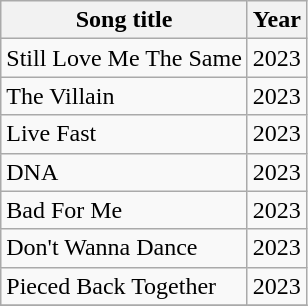<table class="wikitable">
<tr>
<th>Song title</th>
<th>Year</th>
</tr>
<tr>
<td>Still Love Me The Same</td>
<td>2023</td>
</tr>
<tr>
<td>The Villain</td>
<td>2023</td>
</tr>
<tr>
<td>Live Fast</td>
<td>2023</td>
</tr>
<tr>
<td>DNA</td>
<td>2023</td>
</tr>
<tr>
<td>Bad For Me</td>
<td>2023</td>
</tr>
<tr>
<td>Don't Wanna Dance</td>
<td>2023</td>
</tr>
<tr>
<td>Pieced Back Together</td>
<td>2023</td>
</tr>
<tr>
</tr>
</table>
